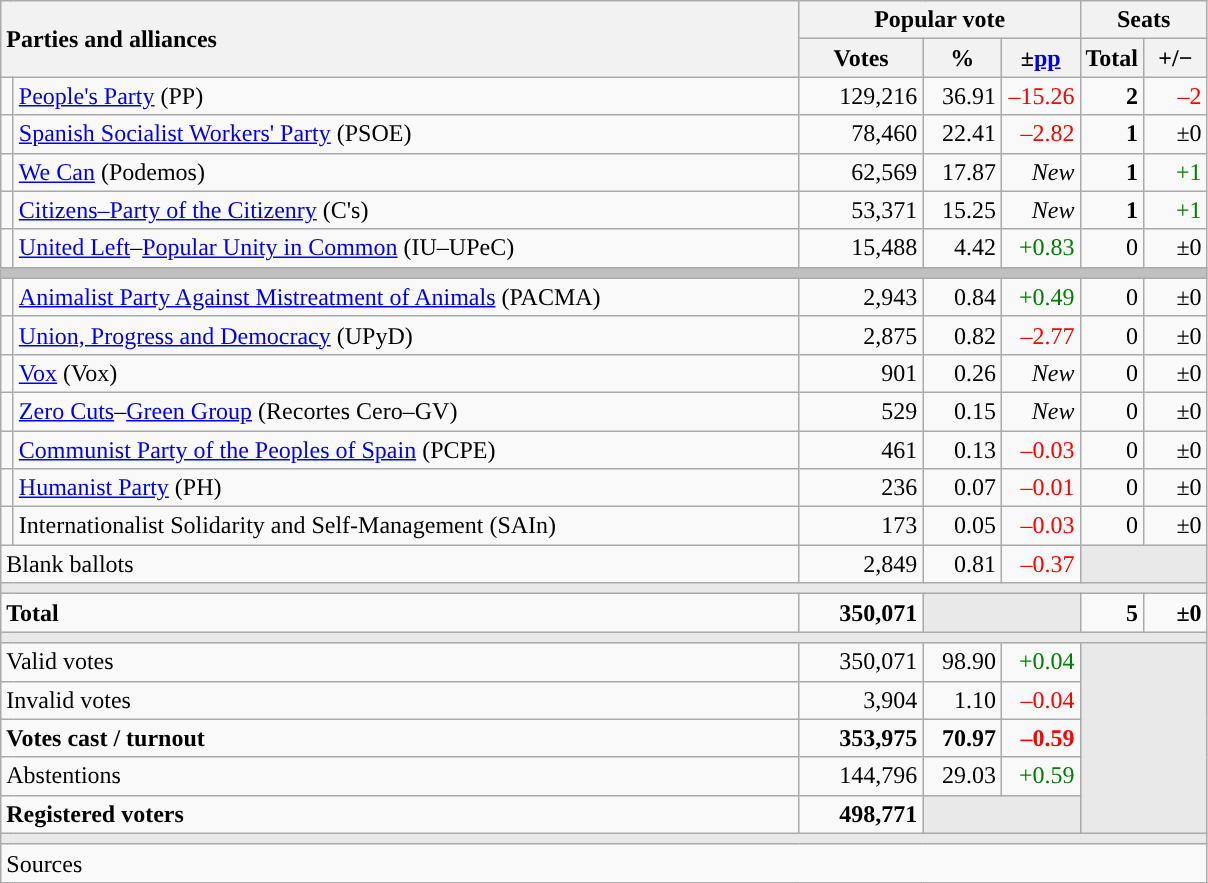<table class="wikitable" style="text-align:right;">
<tr>
<th style="text-align:left;" rowspan="2" colspan="2" width="525">Parties and alliances</th>
<th colspan="3">Popular vote</th>
<th colspan="2">Seats</th>
</tr>
<tr>
<th width="75">Votes</th>
<th width="45">%</th>
<th width="45">±<a href='#'>pp</a></th>
<th width="35">Total</th>
<th width="35">+/−</th>
</tr>
<tr>
<td width="1" style="color:inherit;background:"></td>
<td align="left"><a href='#'>People's Party</a> (PP)</td>
<td>129,216</td>
<td>36.91</td>
<td style="color:red;">–15.26</td>
<td><strong>2</strong></td>
<td style="color:red;">–2</td>
</tr>
<tr>
<td style="color:inherit;background:"></td>
<td align="left"><a href='#'>Spanish Socialist Workers' Party</a> (PSOE)</td>
<td>78,460</td>
<td>22.41</td>
<td style="color:red;">–2.82</td>
<td><strong>1</strong></td>
<td>±0</td>
</tr>
<tr>
<td style="color:inherit;background:"></td>
<td align="left"><a href='#'>We Can</a> (Podemos)</td>
<td>62,569</td>
<td>17.87</td>
<td><em>New</em></td>
<td><strong>1</strong></td>
<td style="color:green;">+1</td>
</tr>
<tr>
<td style="color:inherit;background:"></td>
<td align="left"><a href='#'>Citizens–Party of the Citizenry</a> (C's)</td>
<td>53,371</td>
<td>15.25</td>
<td><em>New</em></td>
<td><strong>1</strong></td>
<td style="color:green;">+1</td>
</tr>
<tr>
<td style="color:inherit;background:"></td>
<td align="left"><a href='#'>United Left</a>–<a href='#'>Popular Unity in Common</a> (IU–UPeC)</td>
<td>15,488</td>
<td>4.42</td>
<td style="color:green;">+0.83</td>
<td>0</td>
<td>±0</td>
</tr>
<tr>
<td colspan="7" bgcolor="#C0C0C0"></td>
</tr>
<tr>
<td style="color:inherit;background:"></td>
<td align="left"><a href='#'>Animalist Party Against Mistreatment of Animals</a> (PACMA)</td>
<td>2,943</td>
<td>0.84</td>
<td style="color:green;">+0.49</td>
<td>0</td>
<td>±0</td>
</tr>
<tr>
<td style="color:inherit;background:"></td>
<td align="left"><a href='#'>Union, Progress and Democracy</a> (UPyD)</td>
<td>2,875</td>
<td>0.82</td>
<td style="color:red;">–2.77</td>
<td>0</td>
<td>±0</td>
</tr>
<tr>
<td style="color:inherit;background:"></td>
<td align="left"><a href='#'>Vox</a> (Vox)</td>
<td>901</td>
<td>0.26</td>
<td><em>New</em></td>
<td>0</td>
<td>±0</td>
</tr>
<tr>
<td style="color:inherit;background:"></td>
<td align="left"><a href='#'>Zero Cuts</a>–<a href='#'>Green Group</a> (Recortes Cero–GV)</td>
<td>529</td>
<td>0.15</td>
<td><em>New</em></td>
<td>0</td>
<td>±0</td>
</tr>
<tr>
<td style="color:inherit;background:"></td>
<td align="left"><a href='#'>Communist Party of the Peoples of Spain</a> (PCPE)</td>
<td>461</td>
<td>0.13</td>
<td style="color:red;">–0.03</td>
<td>0</td>
<td>±0</td>
</tr>
<tr>
<td style="color:inherit;background:"></td>
<td align="left"><a href='#'>Humanist Party</a> (PH)</td>
<td>236</td>
<td>0.07</td>
<td style="color:red;">–0.01</td>
<td>0</td>
<td>±0</td>
</tr>
<tr>
<td style="color:inherit;background:"></td>
<td align="left">Internationalist Solidarity and Self-Management (SAIn)</td>
<td>173</td>
<td>0.05</td>
<td style="color:red;">–0.03</td>
<td>0</td>
<td>±0</td>
</tr>
<tr>
<td align="left" colspan="2">Blank ballots</td>
<td>2,849</td>
<td>0.81</td>
<td style="color:red;">–0.37</td>
<td bgcolor="#E9E9E9" colspan="2"></td>
</tr>
<tr>
<td colspan="7" bgcolor="#E9E9E9"></td>
</tr>
<tr style="font-weight:bold;">
<td align="left" colspan="2">Total</td>
<td>350,071</td>
<td bgcolor="#E9E9E9" colspan="2"></td>
<td>5</td>
<td>±0</td>
</tr>
<tr>
<td colspan="7" bgcolor="#E9E9E9"></td>
</tr>
<tr>
<td align="left" colspan="2">Valid votes</td>
<td>350,071</td>
<td>98.90</td>
<td style="color:green;">+0.04</td>
<td bgcolor="#E9E9E9" colspan="2" rowspan="5"></td>
</tr>
<tr>
<td align="left" colspan="2">Invalid votes</td>
<td>3,904</td>
<td>1.10</td>
<td style="color:red;">–0.04</td>
</tr>
<tr style="font-weight:bold;">
<td align="left" colspan="2">Votes cast / turnout</td>
<td>353,975</td>
<td>70.97</td>
<td style="color:red;">–0.59</td>
</tr>
<tr>
<td align="left" colspan="2">Abstentions</td>
<td>144,796</td>
<td>29.03</td>
<td style="color:green;">+0.59</td>
</tr>
<tr style="font-weight:bold;">
<td align="left" colspan="2">Registered voters</td>
<td>498,771</td>
<td bgcolor="#E9E9E9" colspan="2"></td>
</tr>
<tr>
<td colspan="7" bgcolor="#E9E9E9"></td>
</tr>
<tr>
<td align="left" colspan="7">Sources</td>
</tr>
</table>
